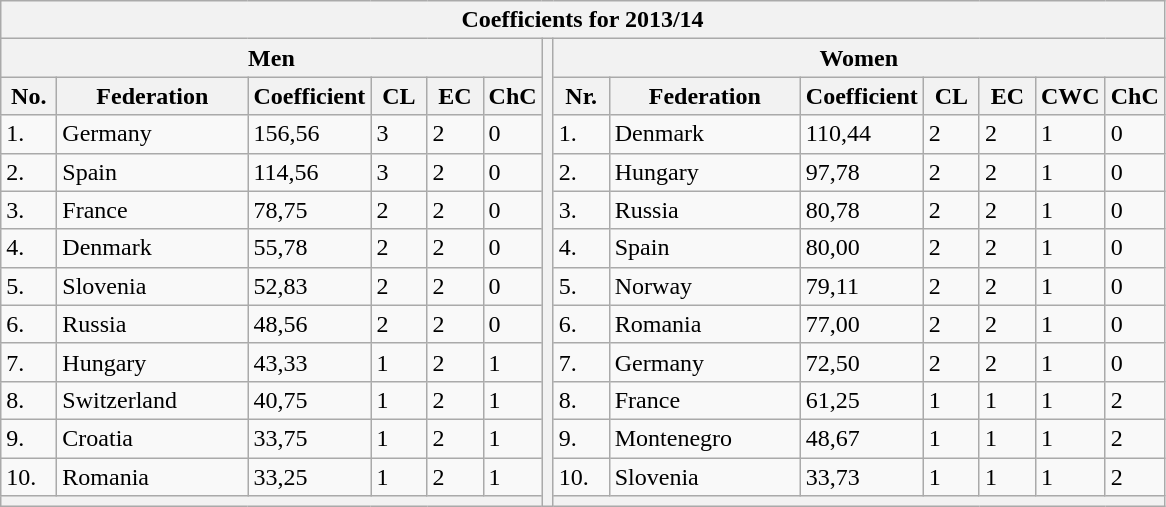<table class="wikitable">
<tr>
<th colspan="15">Coefficients for 2013/14</th>
</tr>
<tr>
<th colspan="6">Men</th>
<th rowspan=13 style="text-align: center;"></th>
<th colspan="7">Women</th>
</tr>
<tr>
<th width="30">No.</th>
<th width="120">Federation</th>
<th width="30">Coefficient</th>
<th width="30">CL</th>
<th width="30">EC</th>
<th width="30">ChC</th>
<th width="30">Nr.</th>
<th width="120">Federation</th>
<th width="30">Coefficient</th>
<th width="30">CL</th>
<th width="30">EC</th>
<th width="30">CWC</th>
<th width="30">ChC</th>
</tr>
<tr>
<td>1.</td>
<td>Germany</td>
<td>156,56</td>
<td>3</td>
<td>2</td>
<td>0</td>
<td>1.</td>
<td>Denmark</td>
<td>110,44</td>
<td>2</td>
<td>2</td>
<td>1</td>
<td>0</td>
</tr>
<tr>
<td>2.</td>
<td>Spain</td>
<td>114,56</td>
<td>3</td>
<td>2</td>
<td>0</td>
<td>2.</td>
<td>Hungary</td>
<td>97,78</td>
<td>2</td>
<td>2</td>
<td>1</td>
<td>0</td>
</tr>
<tr>
<td>3.</td>
<td>France</td>
<td>78,75</td>
<td>2</td>
<td>2</td>
<td>0</td>
<td>3.</td>
<td>Russia</td>
<td>80,78</td>
<td>2</td>
<td>2</td>
<td>1</td>
<td>0</td>
</tr>
<tr>
<td>4.</td>
<td>Denmark</td>
<td>55,78</td>
<td>2</td>
<td>2</td>
<td>0</td>
<td>4.</td>
<td>Spain</td>
<td>80,00</td>
<td>2</td>
<td>2</td>
<td>1</td>
<td>0</td>
</tr>
<tr>
<td>5.</td>
<td>Slovenia</td>
<td>52,83</td>
<td>2</td>
<td>2</td>
<td>0</td>
<td>5.</td>
<td>Norway</td>
<td>79,11</td>
<td>2</td>
<td>2</td>
<td>1</td>
<td>0</td>
</tr>
<tr>
<td>6.</td>
<td>Russia</td>
<td>48,56</td>
<td>2</td>
<td>2</td>
<td>0</td>
<td>6.</td>
<td>Romania</td>
<td>77,00</td>
<td>2</td>
<td>2</td>
<td>1</td>
<td>0</td>
</tr>
<tr>
<td>7.</td>
<td>Hungary</td>
<td>43,33</td>
<td>1</td>
<td>2</td>
<td>1</td>
<td>7.</td>
<td>Germany</td>
<td>72,50</td>
<td>2</td>
<td>2</td>
<td>1</td>
<td>0</td>
</tr>
<tr>
<td>8.</td>
<td>Switzerland</td>
<td>40,75</td>
<td>1</td>
<td>2</td>
<td>1</td>
<td>8.</td>
<td>France</td>
<td>61,25</td>
<td>1</td>
<td>1</td>
<td>1</td>
<td>2</td>
</tr>
<tr>
<td>9.</td>
<td>Croatia</td>
<td>33,75</td>
<td>1</td>
<td>2</td>
<td>1</td>
<td>9.</td>
<td>Montenegro</td>
<td>48,67</td>
<td>1</td>
<td>1</td>
<td>1</td>
<td>2</td>
</tr>
<tr>
<td>10.</td>
<td>Romania</td>
<td>33,25</td>
<td>1</td>
<td>2</td>
<td>1</td>
<td>10.</td>
<td>Slovenia</td>
<td>33,73</td>
<td>1</td>
<td>1</td>
<td>1</td>
<td>2</td>
</tr>
<tr>
<th colspan="6"></th>
<th colspan="7"></th>
</tr>
</table>
